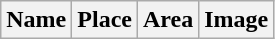<table class="wikitable">
<tr>
<th>Name</th>
<th>Place</th>
<th>Area</th>
<th>Image<br>















</th>
</tr>
</table>
